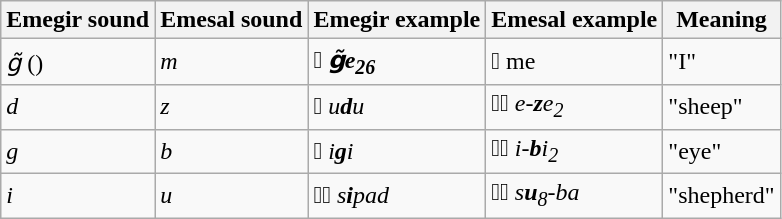<table class="wikitable">
<tr>
<th>Emegir sound</th>
<th>Emesal sound</th>
<th>Emegir example</th>
<th>Emesal example</th>
<th>Meaning</th>
</tr>
<tr>
<td><em>g̃</em> ()</td>
<td><em>m</em></td>
<td>𒂷 <strong><em>g̃<strong>e<sub>26</sub><em></td>
<td>𒈨 </em></strong>m</strong>e</em></td>
<td>"I"</td>
</tr>
<tr>
<td><em>d</em></td>
<td><em>z</em></td>
<td>𒇻 <em>u<strong>d</strong>u</em></td>
<td>𒂊𒍢 <em>e-<strong>z</strong>e<sub>2</sub></em></td>
<td>"sheep"</td>
</tr>
<tr>
<td><em>g</em></td>
<td><em>b</em></td>
<td>𒅆 <em>i<strong>g</strong>i</em></td>
<td>𒄿𒉈 <em>i-<strong>b</strong>i<sub>2</sub></em></td>
<td>"eye"</td>
</tr>
<tr>
<td><em>i</em></td>
<td><em>u</em></td>
<td>𒉺𒇻 <em>s<strong>i</strong>pad</em></td>
<td>𒁻𒁀 <em>s<strong>u</strong><sub>8</sub>-ba</em></td>
<td>"shepherd"</td>
</tr>
</table>
